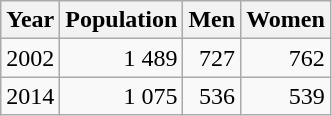<table class="wikitable" style="text-align:right">
<tr>
<th>Year</th>
<th>Population</th>
<th>Men</th>
<th>Women</th>
</tr>
<tr>
<td>2002</td>
<td>1 489</td>
<td>727</td>
<td>762</td>
</tr>
<tr>
<td>2014</td>
<td>1 075</td>
<td>536</td>
<td>539</td>
</tr>
</table>
